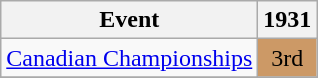<table class="wikitable">
<tr>
<th>Event</th>
<th>1931</th>
</tr>
<tr>
<td><a href='#'>Canadian Championships</a></td>
<td align="center" bgcolor="cc9966">3rd</td>
</tr>
<tr>
</tr>
</table>
